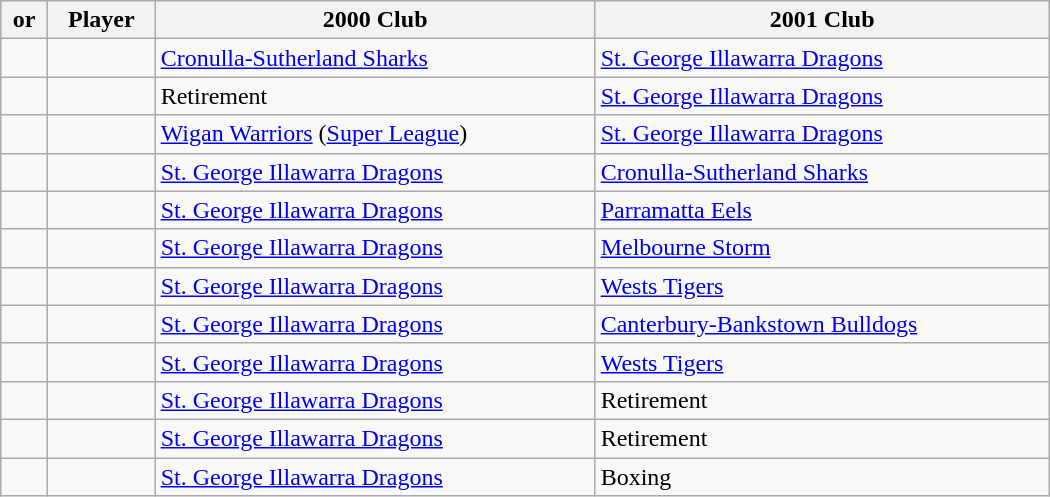<table class="wikitable sortable" style="width:700px;">
<tr>
<th> or </th>
<th>Player</th>
<th>2000 Club</th>
<th>2001 Club</th>
</tr>
<tr>
<td></td>
<td></td>
<td> <a href='#'>Cronulla-Sutherland Sharks</a></td>
<td> <a href='#'>St. George Illawarra Dragons</a></td>
</tr>
<tr>
<td></td>
<td></td>
<td>Retirement</td>
<td> <a href='#'>St. George Illawarra Dragons</a></td>
</tr>
<tr>
<td></td>
<td></td>
<td> <a href='#'>Wigan Warriors</a> (<a href='#'>Super League</a>)</td>
<td> <a href='#'>St. George Illawarra Dragons</a></td>
</tr>
<tr>
<td></td>
<td></td>
<td> <a href='#'>St. George Illawarra Dragons</a></td>
<td> <a href='#'>Cronulla-Sutherland Sharks</a></td>
</tr>
<tr>
<td></td>
<td></td>
<td> <a href='#'>St. George Illawarra Dragons</a></td>
<td> <a href='#'>Parramatta Eels</a></td>
</tr>
<tr>
<td></td>
<td></td>
<td> <a href='#'>St. George Illawarra Dragons</a></td>
<td> <a href='#'>Melbourne Storm</a></td>
</tr>
<tr>
<td></td>
<td></td>
<td> <a href='#'>St. George Illawarra Dragons</a></td>
<td> <a href='#'>Wests Tigers</a></td>
</tr>
<tr>
<td></td>
<td></td>
<td> <a href='#'>St. George Illawarra Dragons</a></td>
<td> <a href='#'>Canterbury-Bankstown Bulldogs</a></td>
</tr>
<tr>
<td></td>
<td></td>
<td> <a href='#'>St. George Illawarra Dragons</a></td>
<td> <a href='#'>Wests Tigers</a></td>
</tr>
<tr>
<td></td>
<td></td>
<td> <a href='#'>St. George Illawarra Dragons</a></td>
<td>Retirement</td>
</tr>
<tr>
<td></td>
<td></td>
<td> <a href='#'>St. George Illawarra Dragons</a></td>
<td>Retirement</td>
</tr>
<tr>
<td></td>
<td></td>
<td> <a href='#'>St. George Illawarra Dragons</a></td>
<td>Boxing</td>
</tr>
</table>
